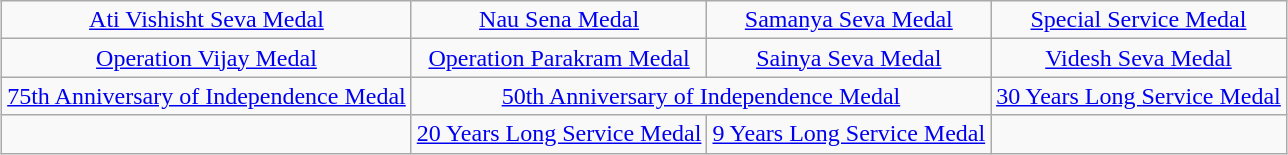<table class="wikitable" style="margin:1em auto; text-align:center;">
<tr>
<td><a href='#'>Ati Vishisht Seva Medal</a></td>
<td><a href='#'>Nau Sena Medal</a></td>
<td><a href='#'>Samanya Seva Medal</a></td>
<td><a href='#'>Special Service Medal</a></td>
</tr>
<tr>
<td><a href='#'>Operation Vijay Medal</a></td>
<td><a href='#'>Operation Parakram Medal</a></td>
<td><a href='#'>Sainya Seva Medal</a></td>
<td><a href='#'>Videsh Seva Medal</a></td>
</tr>
<tr>
<td><a href='#'>75th Anniversary of Independence Medal</a></td>
<td colspan=2><a href='#'>50th Anniversary of Independence Medal</a></td>
<td><a href='#'>30 Years Long Service Medal</a></td>
</tr>
<tr>
<td></td>
<td><a href='#'>20 Years Long Service Medal</a></td>
<td><a href='#'>9 Years Long Service Medal</a></td>
<td></td>
</tr>
</table>
